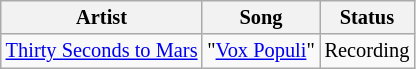<table class="wikitable" style="font-size: 85%">
<tr>
<th>Artist</th>
<th>Song</th>
<th>Status</th>
</tr>
<tr>
<td> <a href='#'>Thirty Seconds to Mars</a></td>
<td>"<a href='#'>Vox Populi</a>"</td>
<td>Recording</td>
</tr>
</table>
